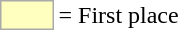<table style="background:transparent;">
<tr>
<td style="background-color:#ffffbf; border:1px solid #aaaaaa; width:2em;"></td>
<td>= First place</td>
</tr>
</table>
